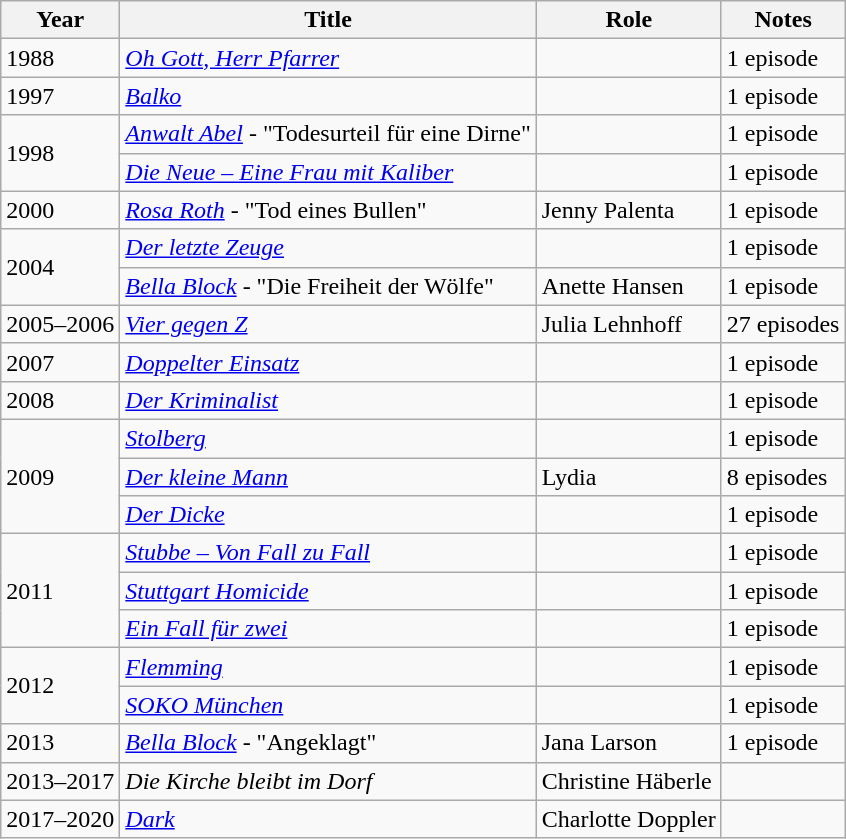<table class="wikitable sortable">
<tr>
<th>Year</th>
<th>Title</th>
<th>Role</th>
<th class="unsortable">Notes</th>
</tr>
<tr>
<td>1988</td>
<td><em><a href='#'>Oh Gott, Herr Pfarrer</a></em></td>
<td></td>
<td>1 episode</td>
</tr>
<tr>
<td>1997</td>
<td><em><a href='#'>Balko</a></em></td>
<td></td>
<td>1 episode</td>
</tr>
<tr>
<td rowspan="2">1998</td>
<td><em><a href='#'>Anwalt Abel</a></em> - "Todesurteil für eine Dirne"</td>
<td></td>
<td>1 episode</td>
</tr>
<tr>
<td><em><a href='#'>Die Neue – Eine Frau mit Kaliber</a></em></td>
<td></td>
<td>1 episode</td>
</tr>
<tr>
<td>2000</td>
<td><em><a href='#'>Rosa Roth</a></em> - "Tod eines Bullen"</td>
<td>Jenny Palenta</td>
<td>1 episode</td>
</tr>
<tr>
<td rowspan="2">2004</td>
<td><em><a href='#'>Der letzte Zeuge</a></em></td>
<td></td>
<td>1 episode</td>
</tr>
<tr>
<td><em><a href='#'>Bella Block</a></em> - "Die Freiheit der Wölfe"</td>
<td>Anette Hansen</td>
<td>1 episode</td>
</tr>
<tr>
<td>2005–2006</td>
<td><em><a href='#'>Vier gegen Z</a></em></td>
<td>Julia Lehnhoff</td>
<td>27 episodes</td>
</tr>
<tr>
<td>2007</td>
<td><em><a href='#'>Doppelter Einsatz</a></em></td>
<td></td>
<td>1 episode</td>
</tr>
<tr>
<td>2008</td>
<td><em><a href='#'>Der Kriminalist</a></em></td>
<td></td>
<td>1 episode</td>
</tr>
<tr>
<td rowspan="3">2009</td>
<td><em><a href='#'>Stolberg</a></em></td>
<td></td>
<td>1 episode</td>
</tr>
<tr>
<td><em><a href='#'>Der kleine Mann</a></em></td>
<td>Lydia</td>
<td>8 episodes</td>
</tr>
<tr>
<td><em><a href='#'>Der Dicke</a></em></td>
<td></td>
<td>1 episode</td>
</tr>
<tr>
<td rowspan="3">2011</td>
<td><em><a href='#'>Stubbe – Von Fall zu Fall</a></em></td>
<td></td>
<td>1 episode</td>
</tr>
<tr>
<td><em><a href='#'>Stuttgart Homicide</a></em></td>
<td></td>
<td>1 episode</td>
</tr>
<tr>
<td><em><a href='#'>Ein Fall für zwei</a></em></td>
<td></td>
<td>1 episode</td>
</tr>
<tr>
<td rowspan="2">2012</td>
<td><em><a href='#'>Flemming</a></em></td>
<td></td>
<td>1 episode</td>
</tr>
<tr>
<td><em><a href='#'>SOKO München</a></em></td>
<td></td>
<td>1 episode</td>
</tr>
<tr>
<td>2013</td>
<td><em><a href='#'>Bella Block</a></em> - "Angeklagt"</td>
<td>Jana Larson</td>
<td>1 episode</td>
</tr>
<tr>
<td>2013–2017</td>
<td><em>Die Kirche bleibt im Dorf</em></td>
<td>Christine Häberle</td>
<td></td>
</tr>
<tr>
<td>2017–2020</td>
<td><em><a href='#'>Dark</a></em></td>
<td>Charlotte Doppler</td>
<td></td>
</tr>
</table>
